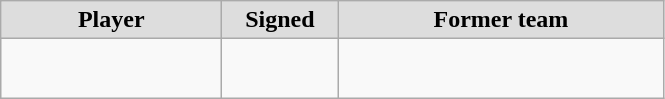<table class="wikitable" style="text-align: center">
<tr align="center" bgcolor="#dddddd">
<td style="width:140px"><strong>Player</strong></td>
<td style="width:70px"><strong>Signed</strong></td>
<td style="width:210px"><strong>Former team</strong></td>
</tr>
<tr style="height:40px">
<td></td>
<td style="font-size: 80%"></td>
<td></td>
</tr>
</table>
